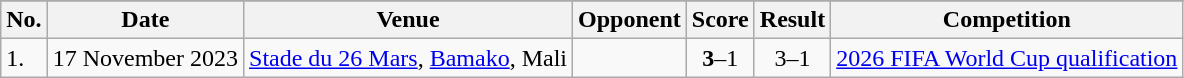<table class="wikitable plainrowheaders sortable">
<tr>
</tr>
<tr>
<th>No.</th>
<th>Date</th>
<th>Venue</th>
<th>Opponent</th>
<th>Score</th>
<th>Result</th>
<th>Competition</th>
</tr>
<tr>
<td>1.</td>
<td>17 November 2023</td>
<td><a href='#'>Stade du 26 Mars</a>, <a href='#'>Bamako</a>, Mali</td>
<td></td>
<td align=center><strong>3</strong>–1</td>
<td align=center>3–1</td>
<td><a href='#'>2026 FIFA World Cup qualification</a></td>
</tr>
</table>
